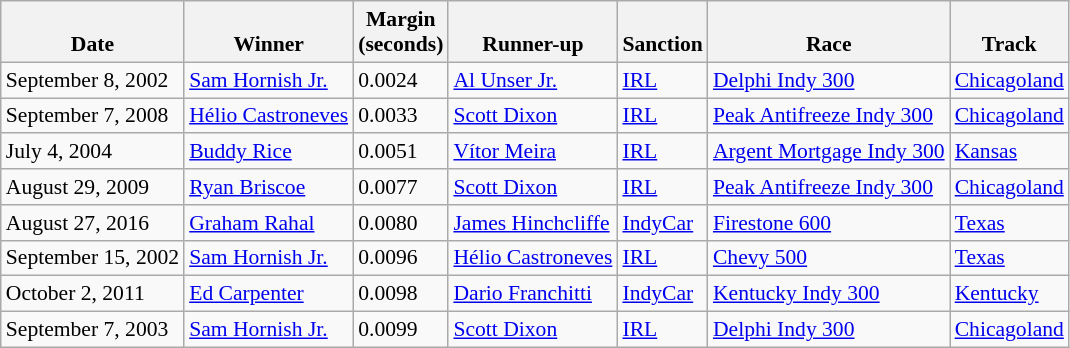<table class="wikitable" style="font-size:90%;">
<tr>
<th valign="bottom">Date<br></th>
<th valign="bottom">Winner<br></th>
<th valign="bottom">Margin<br>(seconds)<br></th>
<th valign="bottom">Runner-up<br></th>
<th valign="bottom">Sanction<br></th>
<th valign="bottom">Race<br></th>
<th valign="bottom">Track<br></th>
</tr>
<tr>
<td>September 8, 2002</td>
<td> <a href='#'>Sam Hornish Jr.</a></td>
<td align="left">0.0024</td>
<td> <a href='#'>Al Unser Jr.</a></td>
<td><a href='#'>IRL</a></td>
<td><a href='#'>Delphi Indy 300</a></td>
<td><a href='#'>Chicagoland</a></td>
</tr>
<tr>
<td>September 7, 2008</td>
<td> <a href='#'>Hélio Castroneves</a></td>
<td align="left">0.0033</td>
<td> <a href='#'>Scott Dixon</a></td>
<td><a href='#'>IRL</a></td>
<td><a href='#'>Peak Antifreeze Indy 300</a></td>
<td><a href='#'>Chicagoland</a></td>
</tr>
<tr>
<td>July 4, 2004</td>
<td> <a href='#'>Buddy Rice</a></td>
<td align="left">0.0051</td>
<td> <a href='#'>Vítor Meira</a></td>
<td><a href='#'>IRL</a></td>
<td><a href='#'>Argent Mortgage Indy 300</a></td>
<td><a href='#'>Kansas</a></td>
</tr>
<tr>
<td>August 29, 2009</td>
<td> <a href='#'>Ryan Briscoe</a></td>
<td align="left">0.0077</td>
<td> <a href='#'>Scott Dixon</a></td>
<td><a href='#'>IRL</a></td>
<td><a href='#'>Peak Antifreeze Indy 300</a></td>
<td><a href='#'>Chicagoland</a></td>
</tr>
<tr>
<td>August 27, 2016</td>
<td> <a href='#'>Graham Rahal</a></td>
<td align="left">0.0080</td>
<td> <a href='#'>James Hinchcliffe</a></td>
<td><a href='#'>IndyCar</a></td>
<td><a href='#'>Firestone 600</a></td>
<td><a href='#'>Texas</a></td>
</tr>
<tr>
<td>September 15, 2002</td>
<td> <a href='#'>Sam Hornish Jr.</a></td>
<td align="left">0.0096</td>
<td> <a href='#'>Hélio Castroneves</a></td>
<td><a href='#'>IRL</a></td>
<td><a href='#'>Chevy 500</a></td>
<td><a href='#'>Texas</a></td>
</tr>
<tr>
<td>October 2, 2011</td>
<td> <a href='#'>Ed Carpenter</a></td>
<td align="left">0.0098</td>
<td> <a href='#'>Dario Franchitti</a></td>
<td><a href='#'>IndyCar</a></td>
<td><a href='#'>Kentucky Indy 300</a></td>
<td><a href='#'>Kentucky</a></td>
</tr>
<tr>
<td>September 7, 2003</td>
<td> <a href='#'>Sam Hornish Jr.</a></td>
<td align="left">0.0099</td>
<td> <a href='#'>Scott Dixon</a></td>
<td><a href='#'>IRL</a></td>
<td><a href='#'>Delphi Indy 300</a></td>
<td><a href='#'>Chicagoland</a></td>
</tr>
</table>
